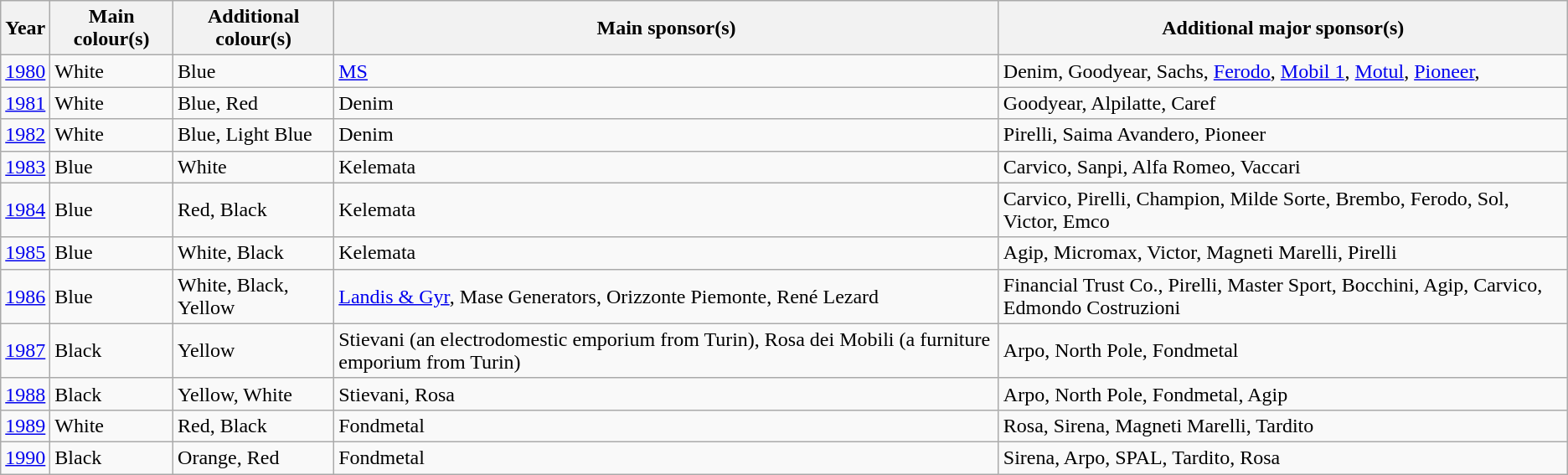<table class="wikitable">
<tr>
<th>Year</th>
<th>Main colour(s)</th>
<th>Additional colour(s)</th>
<th>Main sponsor(s)</th>
<th>Additional major sponsor(s)</th>
</tr>
<tr>
<td><a href='#'>1980</a></td>
<td>White</td>
<td>Blue</td>
<td><a href='#'>MS</a></td>
<td>Denim, Goodyear, Sachs, <a href='#'>Ferodo</a>, <a href='#'>Mobil 1</a>, <a href='#'>Motul</a>, <a href='#'>Pioneer</a>, </td>
</tr>
<tr>
<td><a href='#'>1981</a></td>
<td>White</td>
<td>Blue, Red</td>
<td>Denim</td>
<td>Goodyear, Alpilatte, Caref</td>
</tr>
<tr>
<td><a href='#'>1982</a></td>
<td>White</td>
<td>Blue, Light Blue</td>
<td>Denim</td>
<td>Pirelli, Saima Avandero, Pioneer</td>
</tr>
<tr>
<td><a href='#'>1983</a></td>
<td>Blue</td>
<td>White</td>
<td>Kelemata</td>
<td>Carvico, Sanpi, Alfa Romeo, Vaccari</td>
</tr>
<tr>
<td><a href='#'>1984</a></td>
<td>Blue</td>
<td>Red, Black</td>
<td>Kelemata</td>
<td>Carvico, Pirelli, Champion, Milde Sorte, Brembo, Ferodo, Sol, Victor, Emco</td>
</tr>
<tr>
<td><a href='#'>1985</a></td>
<td>Blue</td>
<td>White, Black</td>
<td>Kelemata</td>
<td>Agip, Micromax, Victor, Magneti Marelli, Pirelli</td>
</tr>
<tr>
<td><a href='#'>1986</a></td>
<td>Blue</td>
<td>White, Black, Yellow</td>
<td><a href='#'>Landis & Gyr</a>, Mase Generators, Orizzonte Piemonte, René Lezard</td>
<td>Financial Trust Co., Pirelli, Master Sport, Bocchini, Agip, Carvico, Edmondo Costruzioni</td>
</tr>
<tr>
<td><a href='#'>1987</a></td>
<td>Black</td>
<td>Yellow</td>
<td>Stievani (an electrodomestic emporium from Turin), Rosa dei Mobili (a furniture emporium from Turin)</td>
<td>Arpo, North Pole, Fondmetal</td>
</tr>
<tr>
<td><a href='#'>1988</a></td>
<td>Black</td>
<td>Yellow, White</td>
<td>Stievani, Rosa</td>
<td>Arpo, North Pole, Fondmetal, Agip</td>
</tr>
<tr>
<td><a href='#'>1989</a></td>
<td>White</td>
<td>Red, Black</td>
<td>Fondmetal</td>
<td>Rosa, Sirena, Magneti Marelli, Tardito</td>
</tr>
<tr>
<td><a href='#'>1990</a></td>
<td>Black</td>
<td>Orange, Red</td>
<td>Fondmetal</td>
<td>Sirena, Arpo, SPAL, Tardito, Rosa</td>
</tr>
</table>
